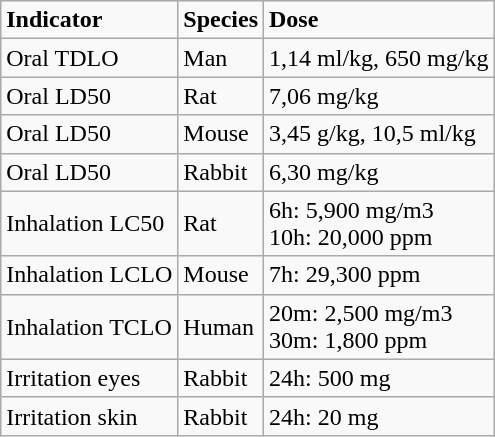<table class="wikitable">
<tr>
<td><strong>Indicator</strong></td>
<td><strong>Species</strong></td>
<td><strong>Dose</strong></td>
</tr>
<tr>
<td>Oral  TDLO</td>
<td>Man</td>
<td>1,14  ml/kg, 650 mg/kg</td>
</tr>
<tr>
<td>Oral  LD50</td>
<td>Rat</td>
<td>7,06 mg/kg</td>
</tr>
<tr>
<td>Oral  LD50</td>
<td>Mouse</td>
<td>3,45  g/kg, 10,5 ml/kg</td>
</tr>
<tr>
<td>Oral  LD50</td>
<td>Rabbit</td>
<td>6,30 mg/kg</td>
</tr>
<tr>
<td>Inhalation  LC50</td>
<td>Rat</td>
<td>6h:  5,900 mg/m3<br>10h:  20,000 ppm</td>
</tr>
<tr>
<td>Inhalation  LCLO</td>
<td>Mouse</td>
<td>7h:  29,300 ppm</td>
</tr>
<tr>
<td>Inhalation  TCLO</td>
<td>Human</td>
<td>20m:  2,500 mg/m3<br>30m:  1,800 ppm</td>
</tr>
<tr>
<td>Irritation  eyes</td>
<td>Rabbit</td>
<td>24h:  500 mg</td>
</tr>
<tr>
<td>Irritation  skin</td>
<td>Rabbit</td>
<td>24h:  20 mg</td>
</tr>
</table>
